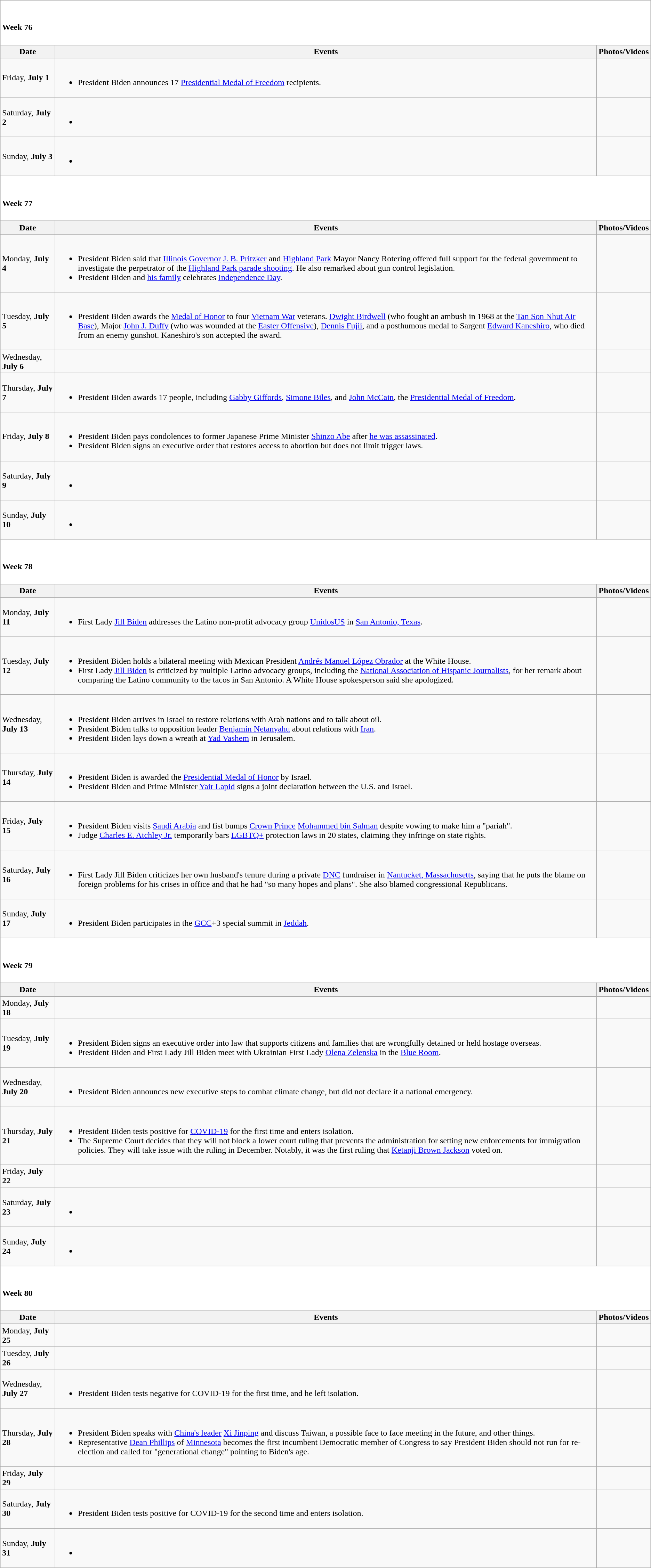<table class="wikitable">
<tr style="background:white;">
<td colspan="3"><br><h4>Week 76</h4></td>
</tr>
<tr>
<th>Date</th>
<th>Events</th>
<th>Photos/Videos</th>
</tr>
<tr>
<td>Friday, <strong>July 1</strong></td>
<td><br><ul><li>President Biden announces 17 <a href='#'>Presidential Medal of Freedom</a> recipients.</li></ul></td>
<td></td>
</tr>
<tr>
<td>Saturday, <strong>July 2</strong></td>
<td><br><ul><li></li></ul></td>
<td></td>
</tr>
<tr>
<td>Sunday, <strong>July 3</strong></td>
<td><br><ul><li></li></ul></td>
<td></td>
</tr>
<tr style="background:white;">
<td colspan="3"><br><h4>Week 77</h4></td>
</tr>
<tr>
<th>Date</th>
<th>Events</th>
<th>Photos/Videos</th>
</tr>
<tr>
<td>Monday, <strong>July 4</strong></td>
<td><br><ul><li>President Biden said that <a href='#'>Illinois Governor</a> <a href='#'>J. B. Pritzker</a> and <a href='#'>Highland Park</a> Mayor Nancy Rotering offered full support for the federal government to investigate the perpetrator of the <a href='#'>Highland Park parade shooting</a>. He also remarked about gun control legislation.</li><li>President Biden and <a href='#'>his family</a> celebrates <a href='#'>Independence Day</a>.</li></ul></td>
<td></td>
</tr>
<tr>
<td>Tuesday, <strong>July 5</strong></td>
<td><br><ul><li>President Biden awards the <a href='#'>Medal of Honor</a> to four <a href='#'>Vietnam War</a> veterans. <a href='#'>Dwight Birdwell</a> (who fought an ambush in 1968 at the <a href='#'>Tan Son Nhut Air Base</a>), Major <a href='#'>John J. Duffy</a> (who was wounded at the <a href='#'>Easter Offensive</a>), <a href='#'>Dennis Fujii</a>, and a posthumous medal to Sargent <a href='#'>Edward Kaneshiro</a>, who died from an enemy gunshot. Kaneshiro's son accepted the award.</li></ul></td>
<td></td>
</tr>
<tr>
<td>Wednesday, <strong>July 6</strong></td>
<td></td>
<td></td>
</tr>
<tr>
<td>Thursday, <strong>July 7</strong></td>
<td><br><ul><li>President Biden awards 17 people, including <a href='#'>Gabby Giffords</a>, <a href='#'>Simone Biles</a>, and <a href='#'>John McCain</a>, the <a href='#'>Presidential Medal of Freedom</a>.</li></ul></td>
<td></td>
</tr>
<tr>
<td>Friday, <strong>July 8</strong></td>
<td><br><ul><li>President Biden pays condolences to former Japanese Prime Minister <a href='#'>Shinzo Abe</a> after <a href='#'>he was assassinated</a>.</li><li>President Biden signs an executive order that restores access to abortion but does not limit trigger laws.</li></ul></td>
<td></td>
</tr>
<tr>
<td>Saturday, <strong>July 9</strong></td>
<td><br><ul><li></li></ul></td>
<td></td>
</tr>
<tr>
<td>Sunday, <strong>July 10</strong></td>
<td><br><ul><li></li></ul></td>
<td></td>
</tr>
<tr style="background:white;">
<td colspan="3"><br><h4>Week 78</h4></td>
</tr>
<tr>
<th>Date</th>
<th>Events</th>
<th>Photos/Videos</th>
</tr>
<tr>
<td>Monday, <strong>July 11</strong></td>
<td><br><ul><li>First Lady <a href='#'>Jill Biden</a> addresses the Latino non-profit advocacy group <a href='#'>UnidosUS</a> in <a href='#'>San Antonio, Texas</a>.</li></ul></td>
<td></td>
</tr>
<tr>
<td>Tuesday, <strong>July 12</strong></td>
<td><br><ul><li>President Biden holds a bilateral meeting with Mexican President <a href='#'>Andrés Manuel López Obrador</a> at the White House.</li><li>First Lady <a href='#'>Jill Biden</a> is criticized by multiple Latino advocacy groups, including the <a href='#'>National Association of Hispanic Journalists</a>, for her remark about comparing the Latino community to the tacos in San Antonio. A White House spokesperson said she apologized.</li></ul></td>
<td></td>
</tr>
<tr>
<td>Wednesday, <strong>July 13</strong></td>
<td><br><ul><li>President Biden arrives in Israel to restore relations with Arab nations and to talk about oil.</li><li>President Biden talks to opposition leader <a href='#'>Benjamin Netanyahu</a> about relations with <a href='#'>Iran</a>.</li><li>President Biden lays down a wreath at <a href='#'>Yad Vashem</a> in Jerusalem.</li></ul></td>
<td><br></td>
</tr>
<tr>
<td>Thursday, <strong>July 14</strong></td>
<td><br><ul><li>President Biden is awarded the <a href='#'>Presidential Medal of Honor</a> by Israel.</li><li>President Biden and Prime Minister <a href='#'>Yair Lapid</a> signs a joint declaration between the U.S. and Israel.</li></ul></td>
<td><br></td>
</tr>
<tr>
<td>Friday, <strong>July 15</strong></td>
<td><br><ul><li>President Biden visits <a href='#'>Saudi Arabia</a> and fist bumps <a href='#'>Crown Prince</a> <a href='#'>Mohammed bin Salman</a> despite vowing to make him a "pariah".</li><li>Judge <a href='#'>Charles E. Atchley Jr.</a> temporarily bars <a href='#'>LGBTQ+</a> protection laws in 20 states, claiming they infringe on state rights.</li></ul></td>
<td></td>
</tr>
<tr>
<td>Saturday, <strong>July 16</strong></td>
<td><br><ul><li>First Lady Jill Biden criticizes her own husband's tenure during a private <a href='#'>DNC</a> fundraiser in <a href='#'>Nantucket, Massachusetts</a>, saying that he puts the blame on foreign problems for his crises in office and that he had "so many hopes and plans". She also blamed congressional Republicans.</li></ul></td>
<td></td>
</tr>
<tr>
<td>Sunday, <strong>July 17</strong></td>
<td><br><ul><li>President Biden participates in the <a href='#'>GCC</a>+3 special summit in <a href='#'>Jeddah</a>.</li></ul></td>
<td></td>
</tr>
<tr style="background:white;">
<td colspan="3"><br><h4>Week 79</h4></td>
</tr>
<tr>
<th>Date</th>
<th>Events</th>
<th>Photos/Videos</th>
</tr>
<tr>
<td>Monday, <strong>July 18</strong></td>
<td></td>
<td></td>
</tr>
<tr>
<td>Tuesday, <strong>July 19</strong></td>
<td><br><ul><li>President Biden signs an executive order into law that supports citizens and families that are wrongfully detained or held hostage overseas.</li><li>President Biden and First Lady Jill Biden meet with Ukrainian First Lady <a href='#'>Olena Zelenska</a> in the <a href='#'>Blue Room</a>.</li></ul></td>
<td></td>
</tr>
<tr>
<td>Wednesday, <strong>July 20</strong></td>
<td><br><ul><li>President Biden announces new executive steps to combat climate change, but did not declare it a national emergency.</li></ul></td>
<td></td>
</tr>
<tr>
<td>Thursday, <strong>July 21</strong></td>
<td><br><ul><li>President Biden tests positive for <a href='#'>COVID-19</a> for the first time and enters isolation.</li><li>The Supreme Court decides that they will not block a lower court ruling that prevents the administration for setting new enforcements for immigration policies. They will take issue with the ruling in December. Notably, it was the first ruling that <a href='#'>Ketanji Brown Jackson</a> voted on.</li></ul></td>
<td></td>
</tr>
<tr>
<td>Friday, <strong>July 22</strong></td>
<td></td>
<td></td>
</tr>
<tr>
<td>Saturday, <strong>July 23</strong></td>
<td><br><ul><li></li></ul></td>
<td></td>
</tr>
<tr>
<td>Sunday, <strong>July 24</strong></td>
<td><br><ul><li></li></ul></td>
<td></td>
</tr>
<tr style="background:white;">
<td colspan="3"><br><h4>Week 80</h4></td>
</tr>
<tr>
<th>Date</th>
<th>Events</th>
<th>Photos/Videos</th>
</tr>
<tr>
<td>Monday, <strong>July 25</strong></td>
<td></td>
<td></td>
</tr>
<tr>
<td>Tuesday, <strong>July 26</strong></td>
<td></td>
<td></td>
</tr>
<tr>
<td>Wednesday, <strong>July 27</strong></td>
<td><br><ul><li>President Biden tests negative for COVID-19 for the first time, and he left isolation.</li></ul></td>
<td></td>
</tr>
<tr>
<td>Thursday, <strong>July 28</strong></td>
<td><br><ul><li>President Biden speaks with <a href='#'>China's leader</a> <a href='#'>Xi Jinping</a> and discuss Taiwan, a possible face to face meeting in the future, and other things.</li><li>Representative <a href='#'>Dean Phillips</a> of <a href='#'>Minnesota</a> becomes the first incumbent Democratic member of Congress to say President Biden should not run for re-election and called for "generational change" pointing to Biden's age.</li></ul></td>
<td></td>
</tr>
<tr>
<td>Friday, <strong>July 29</strong></td>
<td></td>
<td></td>
</tr>
<tr>
<td>Saturday, <strong>July 30</strong></td>
<td><br><ul><li>President Biden tests positive for COVID-19 for the second time and enters isolation.</li></ul></td>
<td></td>
</tr>
<tr>
<td>Sunday, <strong>July 31</strong></td>
<td><br><ul><li></li></ul></td>
<td></td>
</tr>
</table>
